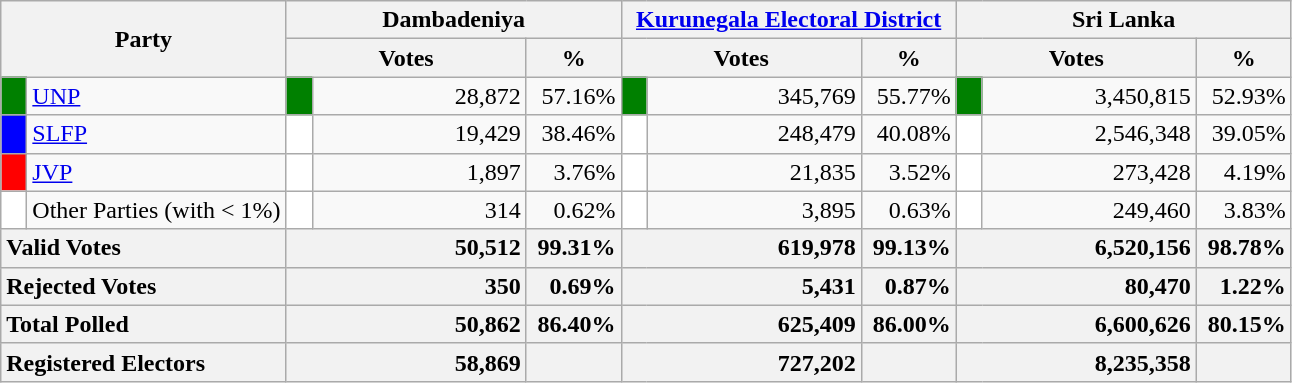<table class="wikitable">
<tr>
<th colspan="2" width="144px"rowspan="2">Party</th>
<th colspan="3" width="216px">Dambadeniya</th>
<th colspan="3" width="216px"><a href='#'>Kurunegala Electoral District</a></th>
<th colspan="3" width="216px">Sri Lanka</th>
</tr>
<tr>
<th colspan="2" width="144px">Votes</th>
<th>%</th>
<th colspan="2" width="144px">Votes</th>
<th>%</th>
<th colspan="2" width="144px">Votes</th>
<th>%</th>
</tr>
<tr>
<td style="background-color:green;" width="10px"></td>
<td style="text-align:left;"><a href='#'>UNP</a></td>
<td style="background-color:green;" width="10px"></td>
<td style="text-align:right;">28,872</td>
<td style="text-align:right;">57.16%</td>
<td style="background-color:green;" width="10px"></td>
<td style="text-align:right;">345,769</td>
<td style="text-align:right;">55.77%</td>
<td style="background-color:green;" width="10px"></td>
<td style="text-align:right;">3,450,815</td>
<td style="text-align:right;">52.93%</td>
</tr>
<tr>
<td style="background-color:blue;" width="10px"></td>
<td style="text-align:left;"><a href='#'>SLFP</a></td>
<td style="background-color:white;" width="10px"></td>
<td style="text-align:right;">19,429</td>
<td style="text-align:right;">38.46%</td>
<td style="background-color:white;" width="10px"></td>
<td style="text-align:right;">248,479</td>
<td style="text-align:right;">40.08%</td>
<td style="background-color:white;" width="10px"></td>
<td style="text-align:right;">2,546,348</td>
<td style="text-align:right;">39.05%</td>
</tr>
<tr>
<td style="background-color:red;" width="10px"></td>
<td style="text-align:left;"><a href='#'>JVP</a></td>
<td style="background-color:white;" width="10px"></td>
<td style="text-align:right;">1,897</td>
<td style="text-align:right;">3.76%</td>
<td style="background-color:white;" width="10px"></td>
<td style="text-align:right;">21,835</td>
<td style="text-align:right;">3.52%</td>
<td style="background-color:white;" width="10px"></td>
<td style="text-align:right;">273,428</td>
<td style="text-align:right;">4.19%</td>
</tr>
<tr>
<td style="background-color:white;" width="10px"></td>
<td style="text-align:left;">Other Parties (with < 1%)</td>
<td style="background-color:white;" width="10px"></td>
<td style="text-align:right;">314</td>
<td style="text-align:right;">0.62%</td>
<td style="background-color:white;" width="10px"></td>
<td style="text-align:right;">3,895</td>
<td style="text-align:right;">0.63%</td>
<td style="background-color:white;" width="10px"></td>
<td style="text-align:right;">249,460</td>
<td style="text-align:right;">3.83%</td>
</tr>
<tr>
<th colspan="2" width="144px"style="text-align:left;">Valid Votes</th>
<th style="text-align:right;"colspan="2" width="144px">50,512</th>
<th style="text-align:right;">99.31%</th>
<th style="text-align:right;"colspan="2" width="144px">619,978</th>
<th style="text-align:right;">99.13%</th>
<th style="text-align:right;"colspan="2" width="144px">6,520,156</th>
<th style="text-align:right;">98.78%</th>
</tr>
<tr>
<th colspan="2" width="144px"style="text-align:left;">Rejected Votes</th>
<th style="text-align:right;"colspan="2" width="144px">350</th>
<th style="text-align:right;">0.69%</th>
<th style="text-align:right;"colspan="2" width="144px">5,431</th>
<th style="text-align:right;">0.87%</th>
<th style="text-align:right;"colspan="2" width="144px">80,470</th>
<th style="text-align:right;">1.22%</th>
</tr>
<tr>
<th colspan="2" width="144px"style="text-align:left;">Total Polled</th>
<th style="text-align:right;"colspan="2" width="144px">50,862</th>
<th style="text-align:right;">86.40%</th>
<th style="text-align:right;"colspan="2" width="144px">625,409</th>
<th style="text-align:right;">86.00%</th>
<th style="text-align:right;"colspan="2" width="144px">6,600,626</th>
<th style="text-align:right;">80.15%</th>
</tr>
<tr>
<th colspan="2" width="144px"style="text-align:left;">Registered Electors</th>
<th style="text-align:right;"colspan="2" width="144px">58,869</th>
<th></th>
<th style="text-align:right;"colspan="2" width="144px">727,202</th>
<th></th>
<th style="text-align:right;"colspan="2" width="144px">8,235,358</th>
<th></th>
</tr>
</table>
